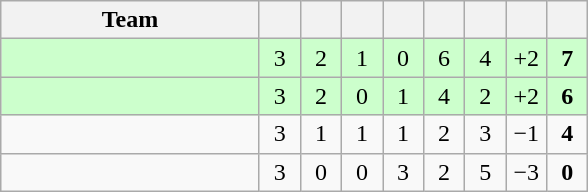<table class=wikitable style="text-align:center">
<tr>
<th style="width:165px;">Team</th>
<th width="20"></th>
<th width="20"></th>
<th width="20"></th>
<th width="20"></th>
<th width="20"></th>
<th width="20"></th>
<th width="20"></th>
<th width="20"></th>
</tr>
<tr style="background:#cfc;">
<td align=left></td>
<td>3</td>
<td>2</td>
<td>1</td>
<td>0</td>
<td>6</td>
<td>4</td>
<td>+2</td>
<td><strong>7</strong></td>
</tr>
<tr style="background:#cfc;">
<td align=left></td>
<td>3</td>
<td>2</td>
<td>0</td>
<td>1</td>
<td>4</td>
<td>2</td>
<td>+2</td>
<td><strong>6</strong></td>
</tr>
<tr>
<td align=left></td>
<td>3</td>
<td>1</td>
<td>1</td>
<td>1</td>
<td>2</td>
<td>3</td>
<td>−1</td>
<td><strong>4</strong></td>
</tr>
<tr>
<td align=left></td>
<td>3</td>
<td>0</td>
<td>0</td>
<td>3</td>
<td>2</td>
<td>5</td>
<td>−3</td>
<td><strong>0</strong></td>
</tr>
</table>
